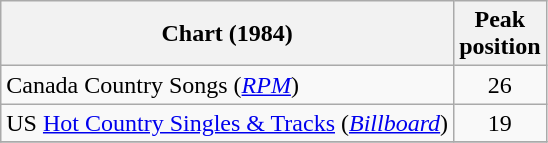<table class="wikitable sortable">
<tr>
<th align="left">Chart (1984)</th>
<th align="center">Peak<br>position</th>
</tr>
<tr>
<td align="left">Canada Country Songs (<em><a href='#'>RPM</a></em>)</td>
<td align="center">26</td>
</tr>
<tr>
<td align="left">US <a href='#'>Hot Country Singles & Tracks</a> (<em><a href='#'>Billboard</a></em>)</td>
<td align="center">19</td>
</tr>
<tr>
</tr>
</table>
